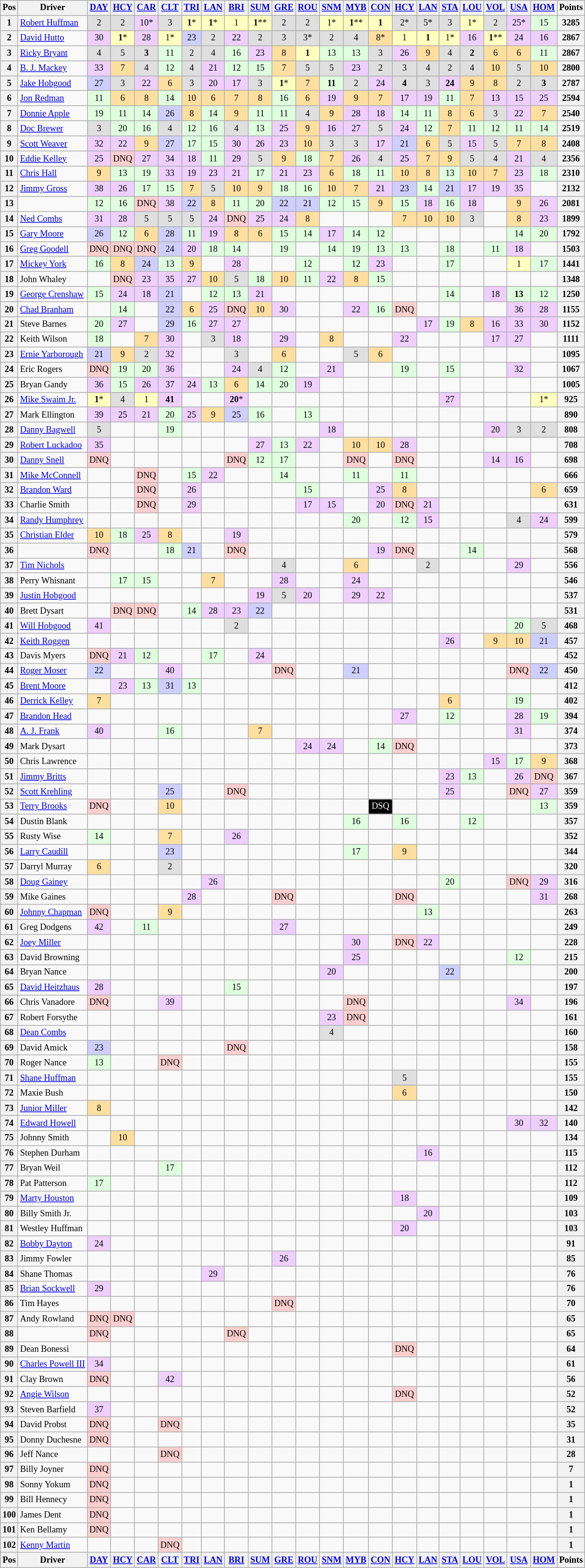<table class="wikitable" style="font-size:77%; text-align:center;">
<tr valign="center">
<th valign="middle">Pos</th>
<th valign="middle">Driver</th>
<th><a href='#'>DAY</a></th>
<th><a href='#'>HCY</a></th>
<th><a href='#'>CAR</a></th>
<th><a href='#'>CLT</a></th>
<th><a href='#'>TRI</a></th>
<th><a href='#'>LAN</a></th>
<th><a href='#'>BRI</a></th>
<th><a href='#'>SUM</a></th>
<th><a href='#'>GRE</a></th>
<th><a href='#'>ROU</a></th>
<th><a href='#'>SNM</a></th>
<th><a href='#'>MYB</a></th>
<th><a href='#'>CON</a></th>
<th><a href='#'>HCY</a></th>
<th><a href='#'>LAN</a></th>
<th><a href='#'>STA</a></th>
<th><a href='#'>LOU</a></th>
<th><a href='#'>VOL</a></th>
<th><a href='#'>USA</a></th>
<th><a href='#'>HOM</a></th>
<th valign="middle">Points</th>
</tr>
<tr>
<th>1</th>
<td align="left"><a href='#'>Robert Huffman</a></td>
<td style="background:#DFDFDF;">2</td>
<td style="background:#DFDFDF;">2</td>
<td style="background:#EFCFFF;">10*</td>
<td style="background:#DFDFDF;">3</td>
<td style="background:#FFFFBF;"><strong>1</strong>*</td>
<td style="background:#FFFFBF;"><strong>1</strong>*</td>
<td style="background:#FFFFBF;">1</td>
<td style="background:#FFFFBF;"><strong>1</strong>**</td>
<td style="background:#DFDFDF;">2</td>
<td style="background:#DFDFDF;">2</td>
<td style="background:#FFFFBF;">1*</td>
<td style="background:#FFFFBF;"><strong>1</strong>**</td>
<td style="background:#FFFFBF;"><strong>1</strong></td>
<td style="background:#DFDFDF;">2*</td>
<td style="background:#DFDFDF;">5*</td>
<td style="background:#DFDFDF;">3</td>
<td style="background:#FFFFBF;">1*</td>
<td style="background:#DFDFDF;">2</td>
<td style="background:#EFCFFF;">25*</td>
<td style="background:#DFFFDF;">15</td>
<th>3285</th>
</tr>
<tr>
<th>2</th>
<td align="left"><a href='#'>David Hutto</a></td>
<td style="background:#EFCFFF;">30</td>
<td style="background:#FFFFBF;"><strong>1</strong>*</td>
<td style="background:#EFCFFF;">28</td>
<td style="background:#FFFFBF;">1*</td>
<td style="background:#CFCFFF;">23</td>
<td style="background:#DFDFDF;">2</td>
<td style="background:#EFCFFF;">22</td>
<td style="background:#DFDFDF;">2</td>
<td style="background:#DFDFDF;">3</td>
<td style="background:#DFDFDF;">3*</td>
<td style="background:#DFDFDF;">2</td>
<td style="background:#DFDFDF;">4</td>
<td style="background:#FFDF9F;">8*</td>
<td style="background:#FFFFBF;">1</td>
<td style="background:#FFFFBF;"><strong>1</strong></td>
<td style="background:#FFFFBF;">1*</td>
<td style="background:#EFCFFF;">16</td>
<td style="background:#FFFFBF;"><strong>1</strong>**</td>
<td style="background:#EFCFFF;">24</td>
<td style="background:#EFCFFF;">16</td>
<th>2867</th>
</tr>
<tr>
<th>3</th>
<td align="left"><a href='#'>Ricky Bryant</a></td>
<td style="background:#DFDFDF;">4</td>
<td style="background:#DFDFDF;">5</td>
<td style="background:#DFDFDF;"><strong>3</strong></td>
<td style="background:#DFFFDF;">11</td>
<td style="background:#DFDFDF;">2</td>
<td style="background:#DFDFDF;">4</td>
<td style="background:#DFFFDF;">16</td>
<td style="background:#EFCFFF;">23</td>
<td style="background:#FFDF9F;">8</td>
<td style="background:#FFFFBF;"><strong>1</strong></td>
<td style="background:#DFFFDF;">13</td>
<td style="background:#DFFFDF;">13</td>
<td style="background:#DFDFDF;">3</td>
<td style="background:#EFCFFF;">26</td>
<td style="background:#FFDF9F;">9</td>
<td style="background:#DFDFDF;">4</td>
<td style="background:#DFDFDF;"><strong>2</strong></td>
<td style="background:#FFDF9F;">6</td>
<td style="background:#FFDF9F;">6</td>
<td style="background:#DFFFDF;">11</td>
<th>2867</th>
</tr>
<tr>
<th>4</th>
<td align="left"><a href='#'>B. J. Mackey</a></td>
<td style="background:#EFCFFF;">33</td>
<td style="background:#FFDF9F;">7</td>
<td style="background:#DFDFDF;">4</td>
<td style="background:#DFFFDF;">12</td>
<td style="background:#DFDFDF;">4</td>
<td style="background:#EFCFFF;">21</td>
<td style="background:#DFFFDF;">12</td>
<td style="background:#DFFFDF;">15</td>
<td style="background:#FFDF9F;">7</td>
<td style="background:#DFDFDF;">5</td>
<td style="background:#DFDFDF;">5</td>
<td style="background:#EFCFFF;">23</td>
<td style="background:#DFDFDF;">2</td>
<td style="background:#DFDFDF;">3</td>
<td style="background:#DFDFDF;">4</td>
<td style="background:#DFDFDF;">2</td>
<td style="background:#DFDFDF;">4</td>
<td style="background:#FFDF9F;">10</td>
<td style="background:#DFDFDF;">5</td>
<td style="background:#FFDF9F;">10</td>
<th>2800</th>
</tr>
<tr>
<th>5</th>
<td align="left"><a href='#'>Jake Hobgood</a></td>
<td style="background:#CFCFFF;">27</td>
<td style="background:#DFDFDF;">3</td>
<td style="background:#EFCFFF;">22</td>
<td style="background:#FFDF9F;">6</td>
<td style="background:#DFDFDF;">3</td>
<td style="background:#EFCFFF;">20</td>
<td style="background:#EFCFFF;">17</td>
<td style="background:#DFDFDF;">3</td>
<td style="background:#FFFFBF;"><strong>1</strong>*</td>
<td style="background:#FFDF9F;">7</td>
<td style="background:#DFFFDF;"><strong>11</strong></td>
<td style="background:#DFDFDF;">2</td>
<td style="background:#EFCFFF;">24</td>
<td style="background:#DFDFDF;"><strong>4</strong></td>
<td style="background:#DFDFDF;">3</td>
<td style="background:#EFCFFF;"><strong>24</strong></td>
<td style="background:#FFDF9F;">9</td>
<td style="background:#FFDF9F;">8</td>
<td style="background:#DFDFDF;">2</td>
<td style="background:#DFDFDF;"><strong>3</strong></td>
<th>2787</th>
</tr>
<tr>
<th>6</th>
<td align="left"><a href='#'>Jon Redman</a></td>
<td style="background:#DFFFDF;">11</td>
<td style="background:#FFDF9F;">6</td>
<td style="background:#FFDF9F;">8</td>
<td style="background:#DFFFDF;">14</td>
<td style="background:#FFDF9F;">10</td>
<td style="background:#FFDF9F;">6</td>
<td style="background:#FFDF9F;">7</td>
<td style="background:#FFDF9F;">8</td>
<td style="background:#DFFFDF;">16</td>
<td style="background:#FFDF9F;">6</td>
<td style="background:#EFCFFF;">19</td>
<td style="background:#FFDF9F;">9</td>
<td style="background:#FFDF9F;">7</td>
<td style="background:#EFCFFF;">17</td>
<td style="background:#EFCFFF;">19</td>
<td style="background:#DFFFDF;">11</td>
<td style="background:#FFDF9F;">7</td>
<td style="background:#EFCFFF;">13</td>
<td style="background:#EFCFFF;">15</td>
<td style="background:#EFCFFF;">25</td>
<th>2594</th>
</tr>
<tr>
<th>7</th>
<td align="left"><a href='#'>Donnie Apple</a></td>
<td style="background:#DFFFDF;">19</td>
<td style="background:#DFFFDF;">11</td>
<td style="background:#DFFFDF;">14</td>
<td style="background:#CFCFFF;">26</td>
<td style="background:#FFDF9F;">8</td>
<td style="background:#DFFFDF;">14</td>
<td style="background:#FFDF9F;">9</td>
<td style="background:#DFFFDF;">11</td>
<td style="background:#DFFFDF;">11</td>
<td style="background:#DFDFDF;">4</td>
<td style="background:#FFDF9F;">9</td>
<td style="background:#EFCFFF;">28</td>
<td style="background:#EFCFFF;">18</td>
<td style="background:#DFFFDF;">14</td>
<td style="background:#DFFFDF;">11</td>
<td style="background:#FFDF9F;">8</td>
<td style="background:#FFDF9F;">6</td>
<td style="background:#DFDFDF;">3</td>
<td style="background:#EFCFFF;">22</td>
<td style="background:#FFDF9F;">7</td>
<th>2540</th>
</tr>
<tr>
<th>8</th>
<td align="left"><a href='#'>Doc Brewer</a></td>
<td style="background:#DFDFDF;">3</td>
<td style="background:#DFFFDF;">20</td>
<td style="background:#DFFFDF;">16</td>
<td style="background:#DFDFDF;">4</td>
<td style="background:#DFFFDF;">12</td>
<td style="background:#DFFFDF;">16</td>
<td style="background:#DFDFDF;">4</td>
<td style="background:#DFFFDF;">13</td>
<td style="background:#EFCFFF;">25</td>
<td style="background:#FFDF9F;">9</td>
<td style="background:#EFCFFF;">16</td>
<td style="background:#EFCFFF;">27</td>
<td style="background:#DFDFDF;">5</td>
<td style="background:#EFCFFF;">24</td>
<td style="background:#DFFFDF;">12</td>
<td style="background:#FFDF9F;">7</td>
<td style="background:#DFFFDF;">11</td>
<td style="background:#DFFFDF;">12</td>
<td style="background:#DFFFDF;">11</td>
<td style="background:#DFFFDF;">14</td>
<th>2519</th>
</tr>
<tr>
<th>9</th>
<td align="left"><a href='#'>Scott Weaver</a></td>
<td style="background:#EFCFFF;">32</td>
<td style="background:#EFCFFF;">22</td>
<td style="background:#FFDF9F;">9</td>
<td style="background:#CFCFFF;">27</td>
<td style="background:#DFFFDF;">17</td>
<td style="background:#DFFFDF;">15</td>
<td style="background:#EFCFFF;">30</td>
<td style="background:#EFCFFF;">26</td>
<td style="background:#EFCFFF;">23</td>
<td style="background:#FFDF9F;">10</td>
<td style="background:#DFDFDF;">3</td>
<td style="background:#DFDFDF;">3</td>
<td style="background:#EFCFFF;">17</td>
<td style="background:#CFCFFF;">21</td>
<td style="background:#FFDF9F;">6</td>
<td style="background:#DFDFDF;">5</td>
<td style="background:#EFCFFF;">15</td>
<td style="background:#DFDFDF;">5</td>
<td style="background:#FFDF9F;">7</td>
<td style="background:#FFDF9F;">8</td>
<th>2408</th>
</tr>
<tr>
<th>10</th>
<td align="left"><a href='#'>Eddie Kelley</a></td>
<td style="background:#EFCFFF;">25</td>
<td style="background:#FFCFCF;">DNQ</td>
<td style="background:#EFCFFF;">27</td>
<td style="background:#EFCFFF;">34</td>
<td style="background:#EFCFFF;">18</td>
<td style="background:#DFFFDF;">11</td>
<td style="background:#EFCFFF;">29</td>
<td style="background:#DFDFDF;">5</td>
<td style="background:#FFDF9F;">9</td>
<td style="background:#DFFFDF;">18</td>
<td style="background:#FFDF9F;">7</td>
<td style="background:#EFCFFF;">26</td>
<td style="background:#DFDFDF;">4</td>
<td style="background:#EFCFFF;">25</td>
<td style="background:#FFDF9F;">7</td>
<td style="background:#FFDF9F;">9</td>
<td style="background:#DFDFDF;">5</td>
<td style="background:#DFDFDF;">4</td>
<td style="background:#EFCFFF;">21</td>
<td style="background:#DFDFDF;">4</td>
<th>2356</th>
</tr>
<tr>
<th>11</th>
<td align="left"><a href='#'>Chris Hall</a></td>
<td style="background:#FFDF9F;">9</td>
<td style="background:#DFFFDF;">13</td>
<td style="background:#DFFFDF;">19</td>
<td style="background:#EFCFFF;">33</td>
<td style="background:#EFCFFF;">19</td>
<td style="background:#EFCFFF;">23</td>
<td style="background:#EFCFFF;">21</td>
<td style="background:#DFFFDF;">17</td>
<td style="background:#EFCFFF;">21</td>
<td style="background:#EFCFFF;">23</td>
<td style="background:#FFDF9F;">6</td>
<td style="background:#DFFFDF;">18</td>
<td style="background:#DFFFDF;">11</td>
<td style="background:#FFDF9F;">10</td>
<td style="background:#FFDF9F;">8</td>
<td style="background:#DFFFDF;">13</td>
<td style="background:#FFDF9F;">10</td>
<td style="background:#FFDF9F;">7</td>
<td style="background:#EFCFFF;">23</td>
<td style="background:#DFFFDF;">18</td>
<th>2310</th>
</tr>
<tr>
<th>12</th>
<td align="left"><a href='#'>Jimmy Gross</a></td>
<td style="background:#EFCFFF;">38</td>
<td style="background:#EFCFFF;">26</td>
<td style="background:#DFFFDF;">17</td>
<td style="background:#DFFFDF;">15</td>
<td style="background:#FFDF9F;">7</td>
<td style="background:#DFDFDF;">5</td>
<td style="background:#FFDF9F;">10</td>
<td style="background:#FFDF9F;">9</td>
<td style="background:#DFFFDF;">18</td>
<td style="background:#DFFFDF;">16</td>
<td style="background:#FFDF9F;">10</td>
<td style="background:#FFDF9F;">7</td>
<td style="background:#EFCFFF;">21</td>
<td style="background:#CFCFFF;">23</td>
<td style="background:#DFFFDF;">14</td>
<td style="background:#CFCFFF;">21</td>
<td style="background:#EFCFFF;">17</td>
<td style="background:#EFCFFF;">19</td>
<td style="background:#EFCFFF;">35</td>
<td></td>
<th>2132</th>
</tr>
<tr>
<th>13</th>
<td align="left"></td>
<td style="background:#DFFFDF;">12</td>
<td style="background:#DFFFDF;">16</td>
<td style="background:#FFCFCF;">DNQ</td>
<td style="background:#EFCFFF;">38</td>
<td style="background:#CFCFFF;">22</td>
<td style="background:#FFDF9F;">8</td>
<td style="background:#DFFFDF;">11</td>
<td style="background:#DFFFDF;">20</td>
<td style="background:#CFCFFF;">22</td>
<td style="background:#CFCFFF;">21</td>
<td style="background:#DFFFDF;">12</td>
<td style="background:#DFFFDF;">15</td>
<td style="background:#FFDF9F;">9</td>
<td style="background:#DFFFDF;">15</td>
<td style="background:#EFCFFF;">18</td>
<td style="background:#DFFFDF;">16</td>
<td style="background:#EFCFFF;">18</td>
<td></td>
<td style="background:#FFDF9F;">9</td>
<td style="background:#EFCFFF;">26</td>
<th>2081</th>
</tr>
<tr>
<th>14</th>
<td align="left"><a href='#'>Ned Combs</a></td>
<td style="background:#EFCFFF;">31</td>
<td style="background:#EFCFFF;">28</td>
<td style="background:#DFDFDF;">5</td>
<td style="background:#DFDFDF;">5</td>
<td style="background:#DFDFDF;">5</td>
<td style="background:#EFCFFF;">24</td>
<td style="background:#FFCFCF;">DNQ</td>
<td style="background:#EFCFFF;">25</td>
<td style="background:#EFCFFF;">24</td>
<td style="background:#FFDF9F;">8</td>
<td></td>
<td></td>
<td></td>
<td style="background:#FFDF9F;">7</td>
<td style="background:#FFDF9F;">10</td>
<td style="background:#FFDF9F;">10</td>
<td style="background:#DFDFDF;">3</td>
<td></td>
<td style="background:#FFDF9F;">8</td>
<td style="background:#EFCFFF;">23</td>
<th>1899</th>
</tr>
<tr>
<th>15</th>
<td align="left"><a href='#'>Gary Moore</a></td>
<td style="background:#CFCFFF;">26</td>
<td style="background:#DFFFDF;">12</td>
<td style="background:#FFDF9F;">6</td>
<td style="background:#CFCFFF;">28</td>
<td style="background:#DFFFDF;">11</td>
<td style="background:#EFCFFF;">19</td>
<td style="background:#FFDF9F;">8</td>
<td style="background:#FFDF9F;">6</td>
<td style="background:#DFFFDF;">15</td>
<td style="background:#DFFFDF;">14</td>
<td style="background:#EFCFFF;">17</td>
<td style="background:#DFFFDF;">14</td>
<td style="background:#DFFFDF;">12</td>
<td></td>
<td></td>
<td></td>
<td></td>
<td></td>
<td style="background:#DFFFDF;">14</td>
<td style="background:#DFFFDF;">20</td>
<th>1792</th>
</tr>
<tr>
<th>16</th>
<td align="left"><a href='#'>Greg Goodell</a></td>
<td style="background:#FFCFCF;">DNQ</td>
<td style="background:#FFCFCF;">DNQ</td>
<td style="background:#FFCFCF;">DNQ</td>
<td style="background:#CFCFFF;">24</td>
<td style="background:#EFCFFF;">20</td>
<td style="background:#DFFFDF;">18</td>
<td style="background:#DFFFDF;">14</td>
<td></td>
<td style="background:#DFFFDF;">19</td>
<td></td>
<td style="background:#DFFFDF;">14</td>
<td style="background:#DFFFDF;">19</td>
<td style="background:#DFFFDF;">13</td>
<td style="background:#DFFFDF;">13</td>
<td></td>
<td style="background:#DFFFDF;">18</td>
<td></td>
<td style="background:#DFFFDF;">11</td>
<td style="background:#EFCFFF;">18</td>
<td></td>
<th>1503</th>
</tr>
<tr>
<th>17</th>
<td align="left"><a href='#'>Mickey York</a></td>
<td style="background:#DFFFDF;">16</td>
<td style="background:#FFDF9F;">8</td>
<td style="background:#CFCFFF;">24</td>
<td style="background:#DFFFDF;">13</td>
<td style="background:#FFDF9F;">9</td>
<td></td>
<td style="background:#EFCFFF;">28</td>
<td></td>
<td></td>
<td style="background:#DFFFDF;">12</td>
<td></td>
<td style="background:#DFFFDF;">12</td>
<td style="background:#EFCFFF;">23</td>
<td></td>
<td></td>
<td style="background:#DFFFDF;">17</td>
<td></td>
<td></td>
<td style="background:#FFFFBF;">1</td>
<td style="background:#DFFFDF;">17</td>
<th>1441</th>
</tr>
<tr>
<th>18</th>
<td align="left">John Whaley</td>
<td></td>
<td style="background:#FFCFCF;">DNQ</td>
<td style="background:#EFCFFF;">23</td>
<td style="background:#EFCFFF;">35</td>
<td style="background:#EFCFFF;">27</td>
<td style="background:#FFDF9F;">10</td>
<td style="background:#DFDFDF;">5</td>
<td style="background:#DFFFDF;">18</td>
<td style="background:#FFDF9F;">10</td>
<td style="background:#DFFFDF;">11</td>
<td style="background:#EFCFFF;">22</td>
<td style="background:#FFDF9F;">8</td>
<td style="background:#DFFFDF;">15</td>
<td></td>
<td></td>
<td></td>
<td></td>
<td></td>
<td></td>
<td></td>
<th>1348</th>
</tr>
<tr>
<th>19</th>
<td align="left"><a href='#'>George Crenshaw</a></td>
<td style="background:#DFFFDF;">15</td>
<td style="background:#EFCFFF;">24</td>
<td style="background:#EFCFFF;">18</td>
<td style="background:#CFCFFF;">21</td>
<td></td>
<td style="background:#DFFFDF;">12</td>
<td style="background:#DFFFDF;">13</td>
<td style="background:#EFCFFF;">21</td>
<td></td>
<td></td>
<td></td>
<td></td>
<td></td>
<td></td>
<td></td>
<td style="background:#DFFFDF;">14</td>
<td></td>
<td style="background:#EFCFFF;">18</td>
<td style="background:#DFFFDF;"><strong>13</strong></td>
<td style="background:#DFFFDF;">12</td>
<th>1250</th>
</tr>
<tr>
<th>20</th>
<td align="left"><a href='#'>Chad Branham</a></td>
<td></td>
<td style="background:#DFFFDF;">14</td>
<td></td>
<td style="background:#CFCFFF;">22</td>
<td style="background:#FFDF9F;">6</td>
<td style="background:#EFCFFF;">25</td>
<td style="background:#FFCFCF;">DNQ</td>
<td style="background:#FFDF9F;">10</td>
<td style="background:#EFCFFF;">30</td>
<td></td>
<td></td>
<td style="background:#EFCFFF;">22</td>
<td style="background:#DFFFDF;">16</td>
<td style="background:#FFCFCF;">DNQ</td>
<td></td>
<td></td>
<td></td>
<td></td>
<td style="background:#EFCFFF;">36</td>
<td style="background:#EFCFFF;">28</td>
<th>1155</th>
</tr>
<tr>
<th>21</th>
<td align="left">Steve Barnes</td>
<td style="background:#DFFFDF;">20</td>
<td style="background:#EFCFFF;">27</td>
<td></td>
<td style="background:#CFCFFF;">29</td>
<td style="background:#DFFFDF;">16</td>
<td style="background:#EFCFFF;">27</td>
<td style="background:#EFCFFF;">27</td>
<td></td>
<td></td>
<td></td>
<td></td>
<td></td>
<td></td>
<td></td>
<td style="background:#EFCFFF;">17</td>
<td style="background:#DFFFDF;">19</td>
<td style="background:#FFDF9F;">8</td>
<td style="background:#EFCFFF;">16</td>
<td style="background:#EFCFFF;">33</td>
<td style="background:#EFCFFF;">30</td>
<th>1152</th>
</tr>
<tr>
<th>22</th>
<td align="left">Keith Wilson</td>
<td style="background:#DFFFDF;">18</td>
<td></td>
<td style="background:#FFDF9F;">7</td>
<td style="background:#EFCFFF;">30</td>
<td></td>
<td style="background:#DFDFDF;">3</td>
<td style="background:#EFCFFF;">18</td>
<td></td>
<td style="background:#EFCFFF;">29</td>
<td></td>
<td style="background:#FFDF9F;">8</td>
<td></td>
<td></td>
<td style="background:#EFCFFF;">22</td>
<td></td>
<td></td>
<td></td>
<td style="background:#EFCFFF;">17</td>
<td style="background:#EFCFFF;">27</td>
<td></td>
<th>1111</th>
</tr>
<tr>
<th>23</th>
<td align="left"><a href='#'>Ernie Yarborough</a></td>
<td style="background:#CFCFFF;">21</td>
<td style="background:#FFDF9F;">9</td>
<td style="background:#DFDFDF;">2</td>
<td style="background:#EFCFFF;">32</td>
<td></td>
<td></td>
<td style="background:#DFDFDF;">3</td>
<td></td>
<td style="background:#FFDF9F;">6</td>
<td></td>
<td></td>
<td style="background:#DFDFDF;">5</td>
<td style="background:#FFDF9F;">6</td>
<td></td>
<td></td>
<td></td>
<td></td>
<td></td>
<td></td>
<td></td>
<th>1095</th>
</tr>
<tr>
<th>24</th>
<td align="left">Eric Rogers</td>
<td style="background:#FFCFCF;">DNQ</td>
<td style="background:#DFFFDF;">19</td>
<td style="background:#DFFFDF;">20</td>
<td style="background:#EFCFFF;">36</td>
<td></td>
<td></td>
<td style="background:#EFCFFF;">24</td>
<td style="background:#DFDFDF;">4</td>
<td style="background:#DFFFDF;">12</td>
<td></td>
<td style="background:#EFCFFF;">21</td>
<td></td>
<td></td>
<td style="background:#DFFFDF;">19</td>
<td></td>
<td style="background:#DFFFDF;">15</td>
<td></td>
<td></td>
<td style="background:#EFCFFF;">32</td>
<td></td>
<th>1067</th>
</tr>
<tr>
<th>25</th>
<td align="left">Bryan Gandy</td>
<td style="background:#EFCFFF;">36</td>
<td style="background:#DFFFDF;">15</td>
<td style="background:#EFCFFF;">26</td>
<td style="background:#EFCFFF;">37</td>
<td style="background:#EFCFFF;">24</td>
<td style="background:#DFFFDF;">13</td>
<td style="background:#FFDF9F;">6</td>
<td style="background:#DFFFDF;">14</td>
<td style="background:#DFFFDF;">20</td>
<td style="background:#EFCFFF;">19</td>
<td></td>
<td></td>
<td></td>
<td></td>
<td></td>
<td></td>
<td></td>
<td></td>
<td></td>
<td></td>
<th>1005</th>
</tr>
<tr>
<th>26</th>
<td align="left"><a href='#'>Mike Swaim Jr.</a></td>
<td style="background:#FFFFBF;"><strong>1</strong>*</td>
<td style="background:#DFDFDF;">4</td>
<td style="background:#FFFFBF;">1</td>
<td style="background:#EFCFFF;"><strong>41</strong></td>
<td></td>
<td></td>
<td style="background:#EFCFFF;"><strong>20</strong>*</td>
<td></td>
<td></td>
<td></td>
<td></td>
<td></td>
<td></td>
<td></td>
<td></td>
<td style="background:#EFCFFF;">27</td>
<td></td>
<td></td>
<td></td>
<td style="background:#FFFFBF;">1*</td>
<th>925</th>
</tr>
<tr>
<th>27</th>
<td align="left">Mark Ellington</td>
<td style="background:#EFCFFF;">39</td>
<td style="background:#EFCFFF;">25</td>
<td style="background:#EFCFFF;">21</td>
<td style="background:#DFFFDF;">20</td>
<td style="background:#EFCFFF;">25</td>
<td style="background:#FFDF9F;">9</td>
<td style="background:#CFCFFF;">25</td>
<td style="background:#DFFFDF;">16</td>
<td></td>
<td style="background:#DFFFDF;">13</td>
<td></td>
<td></td>
<td></td>
<td></td>
<td></td>
<td></td>
<td></td>
<td></td>
<td></td>
<td></td>
<th>890</th>
</tr>
<tr>
<th>28</th>
<td align="left"><a href='#'>Danny Bagwell</a></td>
<td style="background:#DFDFDF;">5</td>
<td></td>
<td></td>
<td style="background:#DFFFDF;">19</td>
<td></td>
<td></td>
<td></td>
<td></td>
<td></td>
<td></td>
<td style="background:#EFCFFF;">18</td>
<td></td>
<td></td>
<td></td>
<td></td>
<td></td>
<td></td>
<td style="background:#EFCFFF;">20</td>
<td style="background:#DFDFDF;">3</td>
<td style="background:#DFDFDF;">2</td>
<th>808</th>
</tr>
<tr>
<th>29</th>
<td align="left"><a href='#'>Robert Luckadoo</a></td>
<td style="background:#EFCFFF;">35</td>
<td></td>
<td></td>
<td></td>
<td></td>
<td></td>
<td></td>
<td style="background:#EFCFFF;">27</td>
<td style="background:#DFFFDF;">13</td>
<td style="background:#EFCFFF;">22</td>
<td></td>
<td style="background:#FFDF9F;">10</td>
<td style="background:#FFDF9F;">10</td>
<td style="background:#EFCFFF;">28</td>
<td></td>
<td></td>
<td></td>
<td></td>
<td></td>
<td></td>
<th>708</th>
</tr>
<tr>
<th>30</th>
<td align="left"><a href='#'>Danny Snell</a></td>
<td style="background:#FFCFCF;">DNQ</td>
<td></td>
<td></td>
<td></td>
<td></td>
<td></td>
<td style="background:#FFCFCF;">DNQ</td>
<td style="background:#DFFFDF;">12</td>
<td style="background:#DFFFDF;">17</td>
<td></td>
<td></td>
<td style="background:#FFCFCF;">DNQ</td>
<td></td>
<td style="background:#FFCFCF;">DNQ</td>
<td></td>
<td></td>
<td></td>
<td style="background:#EFCFFF;">14</td>
<td style="background:#EFCFFF;">16</td>
<td></td>
<th>698</th>
</tr>
<tr>
<th>31</th>
<td align="left"><a href='#'>Mike McConnell</a></td>
<td></td>
<td></td>
<td style="background:#FFCFCF;">DNQ</td>
<td></td>
<td style="background:#DFFFDF;">15</td>
<td style="background:#EFCFFF;">22</td>
<td></td>
<td></td>
<td style="background:#DFFFDF;">14</td>
<td></td>
<td></td>
<td style="background:#DFFFDF;">11</td>
<td></td>
<td style="background:#DFFFDF;">11</td>
<td></td>
<td></td>
<td></td>
<td></td>
<td></td>
<td></td>
<th>666</th>
</tr>
<tr>
<th>32</th>
<td align="left"><a href='#'>Brandon Ward</a></td>
<td></td>
<td></td>
<td style="background:#FFCFCF;">DNQ</td>
<td></td>
<td style="background:#EFCFFF;">26</td>
<td></td>
<td></td>
<td></td>
<td></td>
<td style="background:#DFFFDF;">15</td>
<td></td>
<td></td>
<td style="background:#EFCFFF;">25</td>
<td style="background:#FFDF9F;">8</td>
<td></td>
<td></td>
<td></td>
<td></td>
<td></td>
<td style="background:#FFDF9F;">6</td>
<th>659</th>
</tr>
<tr>
<th>33</th>
<td align="left">Charlie Smith</td>
<td></td>
<td></td>
<td style="background:#FFCFCF;">DNQ</td>
<td></td>
<td style="background:#EFCFFF;">29</td>
<td></td>
<td></td>
<td></td>
<td></td>
<td style="background:#EFCFFF;">17</td>
<td style="background:#EFCFFF;">15</td>
<td></td>
<td style="background:#EFCFFF;">20</td>
<td style="background:#FFCFCF;">DNQ</td>
<td style="background:#EFCFFF;">21</td>
<td></td>
<td></td>
<td></td>
<td></td>
<td></td>
<th>631</th>
</tr>
<tr>
<th>34</th>
<td align="left"><a href='#'>Randy Humphrey</a></td>
<td></td>
<td></td>
<td></td>
<td></td>
<td></td>
<td></td>
<td></td>
<td></td>
<td></td>
<td></td>
<td></td>
<td style="background:#DFFFDF;">20</td>
<td></td>
<td style="background:#DFFFDF;">12</td>
<td style="background:#EFCFFF;">15</td>
<td></td>
<td></td>
<td></td>
<td style="background:#DFDFDF;">4</td>
<td style="background:#EFCFFF;">24</td>
<th>599</th>
</tr>
<tr>
<th>35</th>
<td align="left"><a href='#'>Christian Elder</a></td>
<td style="background:#FFDF9F;">10</td>
<td style="background:#DFFFDF;">18</td>
<td style="background:#EFCFFF;">25</td>
<td style="background:#FFDF9F;">8</td>
<td></td>
<td></td>
<td style="background:#EFCFFF;">19</td>
<td></td>
<td></td>
<td></td>
<td></td>
<td></td>
<td></td>
<td></td>
<td></td>
<td></td>
<td></td>
<td></td>
<td></td>
<td></td>
<th>579</th>
</tr>
<tr>
<th>36</th>
<td align="left"></td>
<td style="background:#FFCFCF;">DNQ</td>
<td></td>
<td></td>
<td style="background:#DFFFDF;">18</td>
<td style="background:#CFCFFF;">21</td>
<td></td>
<td style="background:#FFCFCF;">DNQ</td>
<td></td>
<td></td>
<td></td>
<td></td>
<td></td>
<td style="background:#EFCFFF;">19</td>
<td style="background:#FFCFCF;">DNQ</td>
<td></td>
<td></td>
<td style="background:#DFFFDF;">14</td>
<td></td>
<td></td>
<td></td>
<th>568</th>
</tr>
<tr>
<th>37</th>
<td align="left"><a href='#'>Tim Nichols</a></td>
<td></td>
<td></td>
<td></td>
<td></td>
<td></td>
<td></td>
<td></td>
<td></td>
<td style="background:#DFDFDF;">4</td>
<td></td>
<td></td>
<td style="background:#FFDF9F;">6</td>
<td></td>
<td></td>
<td style="background:#DFDFDF;">2</td>
<td></td>
<td></td>
<td></td>
<td style="background:#EFCFFF;">29</td>
<td></td>
<th>556</th>
</tr>
<tr>
<th>38</th>
<td align="left">Perry Whisnant</td>
<td></td>
<td style="background:#DFFFDF;">17</td>
<td style="background:#DFFFDF;">15</td>
<td></td>
<td></td>
<td style="background:#FFDF9F;">7</td>
<td></td>
<td></td>
<td style="background:#EFCFFF;">28</td>
<td></td>
<td></td>
<td style="background:#EFCFFF;">24</td>
<td></td>
<td></td>
<td></td>
<td></td>
<td></td>
<td></td>
<td></td>
<td></td>
<th>546</th>
</tr>
<tr>
<th>39</th>
<td align="left"><a href='#'>Justin Hobgood</a></td>
<td></td>
<td></td>
<td></td>
<td></td>
<td></td>
<td></td>
<td></td>
<td style="background:#EFCFFF;">19</td>
<td style="background:#DFDFDF;">5</td>
<td style="background:#EFCFFF;">20</td>
<td></td>
<td style="background:#EFCFFF;">29</td>
<td style="background:#EFCFFF;">22</td>
<td></td>
<td></td>
<td></td>
<td></td>
<td></td>
<td></td>
<td></td>
<th>537</th>
</tr>
<tr>
<th>40</th>
<td align="left">Brett Dysart</td>
<td></td>
<td style="background:#FFCFCF;">DNQ</td>
<td style="background:#FFCFCF;">DNQ</td>
<td></td>
<td style="background:#DFFFDF;">14</td>
<td style="background:#EFCFFF;">28</td>
<td style="background:#EFCFFF;">23</td>
<td style="background:#CFCFFF;">22</td>
<td></td>
<td></td>
<td></td>
<td></td>
<td></td>
<td></td>
<td></td>
<td></td>
<td></td>
<td></td>
<td></td>
<td></td>
<th>531</th>
</tr>
<tr>
<th>41</th>
<td align="left"><a href='#'>Will Hobgood</a></td>
<td style="background:#EFCFFF;">41</td>
<td></td>
<td></td>
<td></td>
<td></td>
<td></td>
<td style="background:#DFDFDF;">2</td>
<td></td>
<td></td>
<td></td>
<td></td>
<td></td>
<td></td>
<td></td>
<td></td>
<td></td>
<td></td>
<td></td>
<td style="background:#DFFFDF;">20</td>
<td style="background:#DFDFDF;">5</td>
<th>468</th>
</tr>
<tr>
<th>42</th>
<td align="left"><a href='#'>Keith Roggen</a></td>
<td></td>
<td></td>
<td></td>
<td></td>
<td></td>
<td></td>
<td></td>
<td></td>
<td></td>
<td></td>
<td></td>
<td></td>
<td></td>
<td></td>
<td></td>
<td style="background:#EFCFFF;">26</td>
<td></td>
<td style="background:#FFDF9F;">9</td>
<td style="background:#FFDF9F;">10</td>
<td style="background:#CFCFFF;">21</td>
<th>457</th>
</tr>
<tr>
<th>43</th>
<td align="left">Davis Myers</td>
<td style="background:#FFCFCF;">DNQ</td>
<td style="background:#EFCFFF;">21</td>
<td style="background:#DFFFDF;">12</td>
<td></td>
<td></td>
<td style="background:#DFFFDF;">17</td>
<td></td>
<td style="background:#EFCFFF;">24</td>
<td></td>
<td></td>
<td></td>
<td></td>
<td></td>
<td></td>
<td></td>
<td></td>
<td></td>
<td></td>
<td></td>
<td></td>
<th>452</th>
</tr>
<tr>
<th>44</th>
<td align="left"><a href='#'>Roger Moser</a></td>
<td style="background:#CFCFFF;">22</td>
<td></td>
<td></td>
<td style="background:#EFCFFF;">40</td>
<td></td>
<td></td>
<td></td>
<td></td>
<td style="background:#FFCFCF;">DNQ</td>
<td></td>
<td></td>
<td style="background:#CFCFFF;">21</td>
<td></td>
<td></td>
<td></td>
<td></td>
<td></td>
<td></td>
<td style="background:#FFCFCF;">DNQ</td>
<td style="background:#CFCFFF;">22</td>
<th>450</th>
</tr>
<tr>
<th>45</th>
<td align="left"><a href='#'>Brent Moore</a></td>
<td></td>
<td style="background:#EFCFFF;">23</td>
<td style="background:#DFFFDF;">13</td>
<td style="background:#CFCFFF;">31</td>
<td style="background:#DFFFDF;">13</td>
<td></td>
<td></td>
<td></td>
<td></td>
<td></td>
<td></td>
<td></td>
<td></td>
<td></td>
<td></td>
<td></td>
<td></td>
<td></td>
<td></td>
<td></td>
<th>412</th>
</tr>
<tr>
<th>46</th>
<td align="left"><a href='#'>Derrick Kelley</a></td>
<td style="background:#FFDF9F;">7</td>
<td></td>
<td></td>
<td></td>
<td></td>
<td></td>
<td></td>
<td></td>
<td></td>
<td></td>
<td></td>
<td></td>
<td></td>
<td></td>
<td></td>
<td style="background:#FFDF9F;">6</td>
<td></td>
<td></td>
<td style="background:#DFFFDF;">19</td>
<td></td>
<th>402</th>
</tr>
<tr>
<th>47</th>
<td align="left"><a href='#'>Brandon Head</a></td>
<td></td>
<td></td>
<td></td>
<td></td>
<td></td>
<td></td>
<td></td>
<td></td>
<td></td>
<td></td>
<td></td>
<td></td>
<td></td>
<td style="background:#EFCFFF;">27</td>
<td></td>
<td style="background:#DFFFDF;">12</td>
<td></td>
<td></td>
<td style="background:#EFCFFF;">28</td>
<td style="background:#DFFFDF;">19</td>
<th>394</th>
</tr>
<tr>
<th>48</th>
<td align="left"><a href='#'>A. J. Frank</a></td>
<td style="background:#EFCFFF;">40</td>
<td></td>
<td></td>
<td style="background:#DFFFDF;">16</td>
<td></td>
<td></td>
<td></td>
<td style="background:#FFDF9F;">7</td>
<td></td>
<td></td>
<td></td>
<td></td>
<td></td>
<td></td>
<td></td>
<td></td>
<td></td>
<td></td>
<td style="background:#EFCFFF;">31</td>
<td></td>
<th>374</th>
</tr>
<tr>
<th>49</th>
<td align="left">Mark Dysart</td>
<td></td>
<td></td>
<td></td>
<td></td>
<td></td>
<td></td>
<td></td>
<td></td>
<td></td>
<td style="background:#EFCFFF;">24</td>
<td style="background:#EFCFFF;">24</td>
<td></td>
<td style="background:#DFFFDF;">14</td>
<td style="background:#FFCFCF;">DNQ</td>
<td></td>
<td></td>
<td></td>
<td></td>
<td></td>
<td></td>
<th>373</th>
</tr>
<tr>
<th>50</th>
<td align="left">Chris Lawrence</td>
<td></td>
<td></td>
<td></td>
<td></td>
<td></td>
<td></td>
<td></td>
<td></td>
<td></td>
<td></td>
<td></td>
<td></td>
<td></td>
<td></td>
<td></td>
<td></td>
<td></td>
<td style="background:#EFCFFF;">15</td>
<td style="background:#DFFFDF;">17</td>
<td style="background:#FFDF9F;">9</td>
<th>368</th>
</tr>
<tr>
<th>51</th>
<td align="left"><a href='#'>Jimmy Britts</a></td>
<td></td>
<td></td>
<td></td>
<td></td>
<td></td>
<td></td>
<td></td>
<td></td>
<td></td>
<td></td>
<td></td>
<td></td>
<td></td>
<td></td>
<td></td>
<td style="background:#EFCFFF;">23</td>
<td style="background:#DFFFDF;">13</td>
<td></td>
<td style="background:#EFCFFF;">26</td>
<td style="background:#FFCFCF;">DNQ</td>
<th>367</th>
</tr>
<tr>
<th>52</th>
<td align="left"><a href='#'>Scott Krehling</a></td>
<td></td>
<td></td>
<td></td>
<td style="background:#CFCFFF;">25</td>
<td></td>
<td></td>
<td style="background:#FFCFCF;">DNQ</td>
<td></td>
<td></td>
<td></td>
<td></td>
<td></td>
<td></td>
<td></td>
<td></td>
<td style="background:#EFCFFF;">25</td>
<td></td>
<td></td>
<td style="background:#FFCFCF;">DNQ</td>
<td style="background:#EFCFFF;">27</td>
<th>359</th>
</tr>
<tr>
<th>53</th>
<td align="left"><a href='#'>Terry Brooks</a></td>
<td style="background:#FFCFCF;">DNQ</td>
<td></td>
<td></td>
<td style="background:#FFDF9F;">10</td>
<td></td>
<td></td>
<td></td>
<td></td>
<td></td>
<td></td>
<td></td>
<td></td>
<td style="background:#000000; color:white;">DSQ</td>
<td></td>
<td></td>
<td></td>
<td></td>
<td></td>
<td></td>
<td style="background:#DFFFDF;">13</td>
<th>359</th>
</tr>
<tr>
<th>54</th>
<td align="left">Dustin Blank</td>
<td></td>
<td></td>
<td></td>
<td></td>
<td></td>
<td></td>
<td></td>
<td></td>
<td></td>
<td></td>
<td></td>
<td style="background:#DFFFDF;">16</td>
<td></td>
<td style="background:#DFFFDF;">16</td>
<td></td>
<td></td>
<td style="background:#DFFFDF;">12</td>
<td></td>
<td></td>
<td></td>
<th>357</th>
</tr>
<tr>
<th>55</th>
<td align="left">Rusty Wise</td>
<td style="background:#DFFFDF;">14</td>
<td></td>
<td></td>
<td style="background:#FFDF9F;">7</td>
<td></td>
<td></td>
<td style="background:#EFCFFF;">26</td>
<td></td>
<td></td>
<td></td>
<td></td>
<td></td>
<td></td>
<td></td>
<td></td>
<td></td>
<td></td>
<td></td>
<td></td>
<td></td>
<th>352</th>
</tr>
<tr>
<th>56</th>
<td align="left"><a href='#'>Larry Caudill</a></td>
<td></td>
<td></td>
<td></td>
<td style="background:#CFCFFF;">23</td>
<td></td>
<td></td>
<td></td>
<td></td>
<td></td>
<td></td>
<td></td>
<td style="background:#DFFFDF;">17</td>
<td></td>
<td style="background:#FFDF9F;">9</td>
<td></td>
<td></td>
<td></td>
<td></td>
<td></td>
<td></td>
<th>344</th>
</tr>
<tr>
<th>57</th>
<td align="left">Darryl Murray</td>
<td style="background:#FFDF9F;">6</td>
<td></td>
<td></td>
<td style="background:#DFDFDF;">2</td>
<td></td>
<td></td>
<td></td>
<td></td>
<td></td>
<td></td>
<td></td>
<td></td>
<td></td>
<td></td>
<td></td>
<td></td>
<td></td>
<td></td>
<td></td>
<td></td>
<th>320</th>
</tr>
<tr>
<th>58</th>
<td align="left"><a href='#'>Doug Gainey</a></td>
<td></td>
<td></td>
<td></td>
<td></td>
<td></td>
<td style="background:#EFCFFF;">26</td>
<td></td>
<td></td>
<td></td>
<td></td>
<td></td>
<td></td>
<td></td>
<td></td>
<td></td>
<td style="background:#DFFFDF;">20</td>
<td></td>
<td></td>
<td style="background:#FFCFCF;">DNQ</td>
<td style="background:#EFCFFF;">29</td>
<th>316</th>
</tr>
<tr>
<th>59</th>
<td align="left">Mike Gaines</td>
<td></td>
<td></td>
<td></td>
<td></td>
<td style="background:#EFCFFF;">28</td>
<td></td>
<td></td>
<td></td>
<td style="background:#FFCFCF;">DNQ</td>
<td></td>
<td></td>
<td></td>
<td></td>
<td style="background:#FFCFCF;">DNQ</td>
<td></td>
<td></td>
<td></td>
<td></td>
<td></td>
<td style="background:#EFCFFF;">31</td>
<th>268</th>
</tr>
<tr>
<th>60</th>
<td align="left"><a href='#'>Johnny Chapman</a></td>
<td style="background:#FFCFCF;">DNQ</td>
<td></td>
<td></td>
<td style="background:#FFDF9F;">9</td>
<td></td>
<td></td>
<td></td>
<td></td>
<td></td>
<td></td>
<td></td>
<td></td>
<td></td>
<td></td>
<td style="background:#DFFFDF;">13</td>
<td></td>
<td></td>
<td></td>
<td></td>
<td></td>
<th>263</th>
</tr>
<tr>
<th>61</th>
<td align="left">Greg Dodgens</td>
<td style="background:#EFCFFF;">42</td>
<td></td>
<td style="background:#DFFFDF;">11</td>
<td></td>
<td></td>
<td></td>
<td></td>
<td></td>
<td style="background:#EFCFFF;">27</td>
<td></td>
<td></td>
<td></td>
<td></td>
<td></td>
<td></td>
<td></td>
<td></td>
<td></td>
<td></td>
<td></td>
<th>249</th>
</tr>
<tr>
<th>62</th>
<td align="left"><a href='#'>Joey Miller</a></td>
<td></td>
<td></td>
<td></td>
<td></td>
<td></td>
<td></td>
<td></td>
<td></td>
<td></td>
<td></td>
<td></td>
<td style="background:#EFCFFF;">30</td>
<td></td>
<td style="background:#FFCFCF;">DNQ</td>
<td style="background:#EFCFFF;">22</td>
<td></td>
<td></td>
<td></td>
<td></td>
<td></td>
<th>228</th>
</tr>
<tr>
<th>63</th>
<td align="left">David Browning</td>
<td></td>
<td></td>
<td></td>
<td></td>
<td></td>
<td></td>
<td></td>
<td></td>
<td></td>
<td></td>
<td></td>
<td style="background:#EFCFFF;">25</td>
<td></td>
<td></td>
<td></td>
<td></td>
<td></td>
<td></td>
<td style="background:#DFFFDF;">12</td>
<td></td>
<th>215</th>
</tr>
<tr>
<th>64</th>
<td align="left">Bryan Nance</td>
<td></td>
<td></td>
<td></td>
<td></td>
<td></td>
<td></td>
<td></td>
<td></td>
<td></td>
<td></td>
<td style="background:#EFCFFF;">20</td>
<td></td>
<td></td>
<td></td>
<td></td>
<td style="background:#CFCFFF;">22</td>
<td></td>
<td></td>
<td></td>
<td></td>
<th>200</th>
</tr>
<tr>
<th>65</th>
<td align="left"><a href='#'>David Heitzhaus</a></td>
<td style="background:#EFCFFF;">28</td>
<td></td>
<td></td>
<td></td>
<td></td>
<td></td>
<td style="background:#DFFFDF;">15</td>
<td></td>
<td></td>
<td></td>
<td></td>
<td></td>
<td></td>
<td></td>
<td></td>
<td></td>
<td></td>
<td></td>
<td></td>
<td></td>
<th>197</th>
</tr>
<tr>
<th>66</th>
<td align="left">Chris Vanadore</td>
<td style="background:#FFCFCF;">DNQ</td>
<td></td>
<td></td>
<td style="background:#EFCFFF;">39</td>
<td></td>
<td></td>
<td></td>
<td></td>
<td></td>
<td></td>
<td></td>
<td style="background:#FFCFCF;">DNQ</td>
<td></td>
<td></td>
<td></td>
<td></td>
<td></td>
<td></td>
<td style="background:#EFCFFF;">34</td>
<td></td>
<th>196</th>
</tr>
<tr>
<th>67</th>
<td align="left">Robert Forsythe</td>
<td></td>
<td></td>
<td></td>
<td></td>
<td></td>
<td></td>
<td></td>
<td></td>
<td></td>
<td></td>
<td style="background:#EFCFFF;">23</td>
<td style="background:#FFCFCF;">DNQ</td>
<td></td>
<td></td>
<td></td>
<td></td>
<td></td>
<td></td>
<td></td>
<td></td>
<th>161</th>
</tr>
<tr>
<th>68</th>
<td align="left"><a href='#'>Dean Combs</a></td>
<td></td>
<td></td>
<td></td>
<td></td>
<td></td>
<td></td>
<td></td>
<td></td>
<td></td>
<td></td>
<td style="background:#DFDFDF;">4</td>
<td></td>
<td></td>
<td></td>
<td></td>
<td></td>
<td></td>
<td></td>
<td></td>
<td></td>
<th>160</th>
</tr>
<tr>
<th>69</th>
<td align="left">David Amick</td>
<td style="background:#CFCFFF;">23</td>
<td></td>
<td></td>
<td></td>
<td></td>
<td></td>
<td style="background:#FFCFCF;">DNQ</td>
<td></td>
<td></td>
<td></td>
<td></td>
<td></td>
<td></td>
<td></td>
<td></td>
<td></td>
<td></td>
<td></td>
<td></td>
<td></td>
<th>158</th>
</tr>
<tr>
<th>70</th>
<td align="left">Roger Nance</td>
<td style="background:#DFFFDF;">13</td>
<td></td>
<td></td>
<td style="background:#FFCFCF;">DNQ</td>
<td></td>
<td></td>
<td></td>
<td></td>
<td></td>
<td></td>
<td></td>
<td></td>
<td></td>
<td></td>
<td></td>
<td></td>
<td></td>
<td></td>
<td></td>
<td></td>
<th>155</th>
</tr>
<tr>
<th>71</th>
<td align="left"><a href='#'>Shane Huffman</a></td>
<td></td>
<td></td>
<td></td>
<td></td>
<td></td>
<td></td>
<td></td>
<td></td>
<td></td>
<td></td>
<td></td>
<td></td>
<td></td>
<td style="background:#DFDFDF;">5</td>
<td></td>
<td></td>
<td></td>
<td></td>
<td></td>
<td></td>
<th>155</th>
</tr>
<tr>
<th>72</th>
<td align="left">Maxie Bush</td>
<td></td>
<td></td>
<td></td>
<td></td>
<td></td>
<td></td>
<td></td>
<td></td>
<td></td>
<td></td>
<td></td>
<td></td>
<td></td>
<td style="background:#FFDF9F;">6</td>
<td></td>
<td></td>
<td></td>
<td></td>
<td></td>
<td></td>
<th>150</th>
</tr>
<tr>
<th>73</th>
<td align="left"><a href='#'>Junior Miller</a></td>
<td style="background:#FFDF9F;">8</td>
<td></td>
<td></td>
<td></td>
<td></td>
<td></td>
<td></td>
<td></td>
<td></td>
<td></td>
<td></td>
<td></td>
<td></td>
<td></td>
<td></td>
<td></td>
<td></td>
<td></td>
<td></td>
<td></td>
<th>142</th>
</tr>
<tr>
<th>74</th>
<td align="left"><a href='#'>Edward Howell</a></td>
<td></td>
<td></td>
<td></td>
<td></td>
<td></td>
<td></td>
<td></td>
<td></td>
<td></td>
<td></td>
<td></td>
<td></td>
<td></td>
<td></td>
<td></td>
<td></td>
<td></td>
<td></td>
<td style="background:#EFCFFF;">30</td>
<td style="background:#EFCFFF;">32</td>
<th>140</th>
</tr>
<tr>
<th>75</th>
<td align="left">Johnny Smith</td>
<td></td>
<td style="background:#FFDF9F;">10</td>
<td></td>
<td></td>
<td></td>
<td></td>
<td></td>
<td></td>
<td></td>
<td></td>
<td></td>
<td></td>
<td></td>
<td></td>
<td></td>
<td></td>
<td></td>
<td></td>
<td></td>
<td></td>
<th>134</th>
</tr>
<tr>
<th>76</th>
<td align="left">Stephen Durham</td>
<td></td>
<td></td>
<td></td>
<td></td>
<td></td>
<td></td>
<td></td>
<td></td>
<td></td>
<td></td>
<td></td>
<td></td>
<td></td>
<td></td>
<td style="background:#EFCFFF;">16</td>
<td></td>
<td></td>
<td></td>
<td></td>
<td></td>
<th>115</th>
</tr>
<tr>
<th>77</th>
<td align="left">Bryan Weil</td>
<td></td>
<td></td>
<td></td>
<td style="background:#DFFFDF;">17</td>
<td></td>
<td></td>
<td></td>
<td></td>
<td></td>
<td></td>
<td></td>
<td></td>
<td></td>
<td></td>
<td></td>
<td></td>
<td></td>
<td></td>
<td></td>
<td></td>
<th>112</th>
</tr>
<tr>
<th>78</th>
<td align="left">Pat Patterson</td>
<td style="background:#DFFFDF;">17</td>
<td></td>
<td></td>
<td></td>
<td></td>
<td></td>
<td></td>
<td></td>
<td></td>
<td></td>
<td></td>
<td></td>
<td></td>
<td></td>
<td></td>
<td></td>
<td></td>
<td></td>
<td></td>
<td></td>
<th>112</th>
</tr>
<tr>
<th>79</th>
<td align="left"><a href='#'>Marty Houston</a></td>
<td></td>
<td></td>
<td></td>
<td></td>
<td></td>
<td></td>
<td></td>
<td></td>
<td></td>
<td></td>
<td></td>
<td></td>
<td></td>
<td style="background:#EFCFFF;">18</td>
<td></td>
<td></td>
<td></td>
<td></td>
<td></td>
<td></td>
<th>109</th>
</tr>
<tr>
<th>80</th>
<td align="left">Billy Smith Jr.</td>
<td></td>
<td></td>
<td></td>
<td></td>
<td></td>
<td></td>
<td></td>
<td></td>
<td></td>
<td></td>
<td></td>
<td></td>
<td></td>
<td></td>
<td style="background:#EFCFFF;">20</td>
<td></td>
<td></td>
<td></td>
<td></td>
<td></td>
<th>103</th>
</tr>
<tr>
<th>81</th>
<td align="left">Westley Huffman</td>
<td></td>
<td></td>
<td></td>
<td></td>
<td></td>
<td></td>
<td></td>
<td></td>
<td></td>
<td></td>
<td></td>
<td></td>
<td></td>
<td style="background:#EFCFFF;">20</td>
<td></td>
<td></td>
<td></td>
<td></td>
<td></td>
<td></td>
<th>103</th>
</tr>
<tr>
<th>82</th>
<td align="left"><a href='#'>Bobby Dayton</a></td>
<td style="background:#EFCFFF;">24</td>
<td></td>
<td></td>
<td></td>
<td></td>
<td></td>
<td></td>
<td></td>
<td></td>
<td></td>
<td></td>
<td></td>
<td></td>
<td></td>
<td></td>
<td></td>
<td></td>
<td></td>
<td></td>
<td></td>
<th>91</th>
</tr>
<tr>
<th>83</th>
<td align="left">Jimmy Fowler</td>
<td></td>
<td></td>
<td></td>
<td></td>
<td></td>
<td></td>
<td></td>
<td></td>
<td style="background:#EFCFFF;">26</td>
<td></td>
<td></td>
<td></td>
<td></td>
<td></td>
<td></td>
<td></td>
<td></td>
<td></td>
<td></td>
<td></td>
<th>85</th>
</tr>
<tr>
<th>84</th>
<td align="left">Shane Thomas</td>
<td></td>
<td></td>
<td></td>
<td></td>
<td></td>
<td style="background:#EFCFFF;">29</td>
<td></td>
<td></td>
<td></td>
<td></td>
<td></td>
<td></td>
<td></td>
<td></td>
<td></td>
<td></td>
<td></td>
<td></td>
<td></td>
<td></td>
<th>76</th>
</tr>
<tr>
<th>85</th>
<td align="left"><a href='#'>Brian Sockwell</a></td>
<td style="background:#EFCFFF;">29</td>
<td></td>
<td></td>
<td></td>
<td></td>
<td></td>
<td></td>
<td></td>
<td></td>
<td></td>
<td></td>
<td></td>
<td></td>
<td></td>
<td></td>
<td></td>
<td></td>
<td></td>
<td></td>
<td></td>
<th>76</th>
</tr>
<tr>
<th>86</th>
<td align="left">Tim Hayes</td>
<td></td>
<td></td>
<td></td>
<td></td>
<td></td>
<td></td>
<td></td>
<td></td>
<td style="background:#FFCFCF;">DNQ</td>
<td></td>
<td></td>
<td></td>
<td></td>
<td></td>
<td></td>
<td></td>
<td></td>
<td></td>
<td></td>
<td></td>
<th>70</th>
</tr>
<tr>
<th>87</th>
<td align="left">Andy Rowland</td>
<td style="background:#FFCFCF;">DNQ</td>
<td style="background:#FFCFCF;">DNQ</td>
<td></td>
<td></td>
<td></td>
<td></td>
<td></td>
<td></td>
<td></td>
<td></td>
<td></td>
<td></td>
<td></td>
<td></td>
<td></td>
<td></td>
<td></td>
<td></td>
<td></td>
<td></td>
<th>65</th>
</tr>
<tr>
<th>88</th>
<td align="left"></td>
<td style="background:#FFCFCF;">DNQ</td>
<td></td>
<td></td>
<td></td>
<td></td>
<td></td>
<td style="background:#FFCFCF;">DNQ</td>
<td></td>
<td></td>
<td></td>
<td></td>
<td></td>
<td></td>
<td></td>
<td></td>
<td></td>
<td></td>
<td></td>
<td></td>
<td></td>
<th>65</th>
</tr>
<tr>
<th>89</th>
<td align="left">Dean Bonessi</td>
<td></td>
<td></td>
<td></td>
<td></td>
<td></td>
<td></td>
<td></td>
<td></td>
<td></td>
<td></td>
<td></td>
<td></td>
<td></td>
<td style="background:#FFCFCF;">DNQ</td>
<td></td>
<td></td>
<td></td>
<td></td>
<td></td>
<td></td>
<th>64</th>
</tr>
<tr>
<th>90</th>
<td align="left"><a href='#'>Charles Powell III</a></td>
<td style="background:#EFCFFF;">34</td>
<td></td>
<td></td>
<td></td>
<td></td>
<td></td>
<td></td>
<td></td>
<td></td>
<td></td>
<td></td>
<td></td>
<td></td>
<td></td>
<td></td>
<td></td>
<td></td>
<td></td>
<td></td>
<td></td>
<th>61</th>
</tr>
<tr>
<th>91</th>
<td align="left">Clay Brown</td>
<td style="background:#FFCFCF;">DNQ</td>
<td></td>
<td></td>
<td style="background:#EFCFFF;">42</td>
<td></td>
<td></td>
<td></td>
<td></td>
<td></td>
<td></td>
<td></td>
<td></td>
<td></td>
<td></td>
<td></td>
<td></td>
<td></td>
<td></td>
<td></td>
<td></td>
<th>56</th>
</tr>
<tr>
<th>92</th>
<td align="left"><a href='#'>Angie Wilson</a></td>
<td></td>
<td></td>
<td></td>
<td></td>
<td></td>
<td></td>
<td></td>
<td></td>
<td></td>
<td></td>
<td></td>
<td></td>
<td></td>
<td style="background:#FFCFCF;">DNQ</td>
<td></td>
<td></td>
<td></td>
<td></td>
<td></td>
<td></td>
<th>52</th>
</tr>
<tr>
<th>93</th>
<td align="left">Steven Barfield</td>
<td style="background:#EFCFFF;">37</td>
<td></td>
<td></td>
<td></td>
<td></td>
<td></td>
<td></td>
<td></td>
<td></td>
<td></td>
<td></td>
<td></td>
<td></td>
<td></td>
<td></td>
<td></td>
<td></td>
<td></td>
<td></td>
<td></td>
<th>52</th>
</tr>
<tr>
<th>94</th>
<td align="left">David Probst</td>
<td style="background:#FFCFCF;">DNQ</td>
<td></td>
<td></td>
<td style="background:#FFCFCF;">DNQ</td>
<td></td>
<td></td>
<td></td>
<td></td>
<td></td>
<td></td>
<td></td>
<td></td>
<td></td>
<td></td>
<td></td>
<td></td>
<td></td>
<td></td>
<td></td>
<td></td>
<th>35</th>
</tr>
<tr>
<th>95</th>
<td align="left">Donny Duchesne</td>
<td style="background:#FFCFCF;">DNQ</td>
<td></td>
<td></td>
<td></td>
<td></td>
<td></td>
<td></td>
<td></td>
<td></td>
<td></td>
<td></td>
<td></td>
<td></td>
<td></td>
<td></td>
<td></td>
<td></td>
<td></td>
<td></td>
<td></td>
<th>31</th>
</tr>
<tr>
<th>96</th>
<td align="left">Jeff Nance</td>
<td></td>
<td></td>
<td></td>
<td style="background:#FFCFCF;">DNQ</td>
<td></td>
<td></td>
<td></td>
<td></td>
<td></td>
<td></td>
<td></td>
<td></td>
<td></td>
<td></td>
<td></td>
<td></td>
<td></td>
<td></td>
<td></td>
<td></td>
<th>28</th>
</tr>
<tr>
<th>97</th>
<td align="left">Billy Joyner</td>
<td style="background:#FFCFCF;">DNQ</td>
<td></td>
<td></td>
<td></td>
<td></td>
<td></td>
<td></td>
<td></td>
<td></td>
<td></td>
<td></td>
<td></td>
<td></td>
<td></td>
<td></td>
<td></td>
<td></td>
<td></td>
<td></td>
<td></td>
<th>7</th>
</tr>
<tr>
<th>98</th>
<td align="left">Sonny Yokum</td>
<td style="background:#FFCFCF;">DNQ</td>
<td></td>
<td></td>
<td></td>
<td></td>
<td></td>
<td></td>
<td></td>
<td></td>
<td></td>
<td></td>
<td></td>
<td></td>
<td></td>
<td></td>
<td></td>
<td></td>
<td></td>
<td></td>
<td></td>
<th>1</th>
</tr>
<tr>
<th>99</th>
<td align="left">Bill Hennecy</td>
<td style="background:#FFCFCF;">DNQ</td>
<td></td>
<td></td>
<td></td>
<td></td>
<td></td>
<td></td>
<td></td>
<td></td>
<td></td>
<td></td>
<td></td>
<td></td>
<td></td>
<td></td>
<td></td>
<td></td>
<td></td>
<td></td>
<td></td>
<th>1</th>
</tr>
<tr>
<th>100</th>
<td align="left">James Dent</td>
<td style="background:#FFCFCF;">DNQ</td>
<td></td>
<td></td>
<td></td>
<td></td>
<td></td>
<td></td>
<td></td>
<td></td>
<td></td>
<td></td>
<td></td>
<td></td>
<td></td>
<td></td>
<td></td>
<td></td>
<td></td>
<td></td>
<td></td>
<th>1</th>
</tr>
<tr>
<th>101</th>
<td align="left">Ken Bellamy</td>
<td style="background:#FFCFCF;">DNQ</td>
<td></td>
<td></td>
<td></td>
<td></td>
<td></td>
<td></td>
<td></td>
<td></td>
<td></td>
<td></td>
<td></td>
<td></td>
<td></td>
<td></td>
<td></td>
<td></td>
<td></td>
<td></td>
<td></td>
<th>1</th>
</tr>
<tr>
<th>102</th>
<td align="left"><a href='#'>Kenny Martin</a></td>
<td></td>
<td></td>
<td></td>
<td style="background:#FFCFCF;">DNQ</td>
<td></td>
<td></td>
<td></td>
<td></td>
<td></td>
<td></td>
<td></td>
<td></td>
<td></td>
<td></td>
<td></td>
<td></td>
<td></td>
<td></td>
<td></td>
<td></td>
<th>1</th>
</tr>
<tr valign="center">
<th valign="middle">Pos</th>
<th valign="middle">Driver</th>
<th><a href='#'>DAY</a></th>
<th><a href='#'>HCY</a></th>
<th><a href='#'>CAR</a></th>
<th><a href='#'>CLT</a></th>
<th><a href='#'>TRI</a></th>
<th><a href='#'>LAN</a></th>
<th><a href='#'>BRI</a></th>
<th><a href='#'>SUM</a></th>
<th><a href='#'>GRE</a></th>
<th><a href='#'>ROU</a></th>
<th><a href='#'>SNM</a></th>
<th><a href='#'>MYB</a></th>
<th><a href='#'>CON</a></th>
<th><a href='#'>HCY</a></th>
<th><a href='#'>LAN</a></th>
<th><a href='#'>STA</a></th>
<th><a href='#'>LOU</a></th>
<th><a href='#'>VOL</a></th>
<th><a href='#'>USA</a></th>
<th><a href='#'>HOM</a></th>
<th valign="middle">Points</th>
</tr>
</table>
